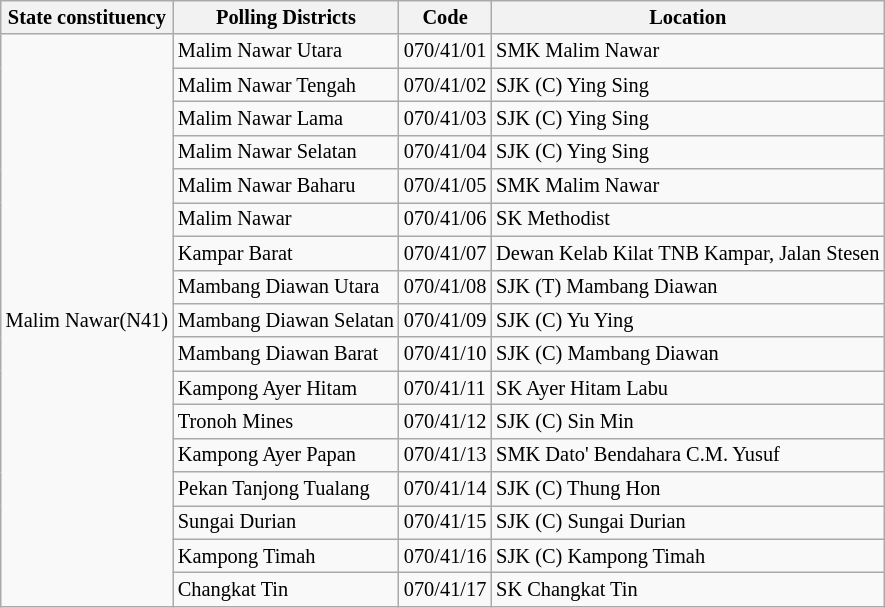<table class="wikitable sortable mw-collapsible" style="white-space:nowrap;font-size:85%">
<tr>
<th>State constituency</th>
<th>Polling Districts</th>
<th>Code</th>
<th>Location</th>
</tr>
<tr>
<td rowspan="17">Malim Nawar(N41)</td>
<td>Malim Nawar Utara</td>
<td>070/41/01</td>
<td>SMK Malim Nawar</td>
</tr>
<tr>
<td>Malim Nawar Tengah</td>
<td>070/41/02</td>
<td>SJK (C) Ying Sing</td>
</tr>
<tr>
<td>Malim Nawar Lama</td>
<td>070/41/03</td>
<td>SJK (C) Ying Sing</td>
</tr>
<tr>
<td>Malim Nawar Selatan</td>
<td>070/41/04</td>
<td>SJK (C) Ying Sing</td>
</tr>
<tr>
<td>Malim Nawar Baharu</td>
<td>070/41/05</td>
<td>SMK Malim Nawar</td>
</tr>
<tr>
<td>Malim Nawar</td>
<td>070/41/06</td>
<td>SK Methodist</td>
</tr>
<tr>
<td>Kampar Barat</td>
<td>070/41/07</td>
<td>Dewan Kelab Kilat TNB Kampar, Jalan Stesen</td>
</tr>
<tr>
<td>Mambang Diawan Utara</td>
<td>070/41/08</td>
<td>SJK (T) Mambang Diawan</td>
</tr>
<tr>
<td>Mambang Diawan Selatan</td>
<td>070/41/09</td>
<td>SJK (C) Yu Ying</td>
</tr>
<tr>
<td>Mambang Diawan Barat</td>
<td>070/41/10</td>
<td>SJK (C) Mambang Diawan</td>
</tr>
<tr>
<td>Kampong Ayer Hitam</td>
<td>070/41/11</td>
<td>SK Ayer Hitam Labu</td>
</tr>
<tr>
<td>Tronoh Mines</td>
<td>070/41/12</td>
<td>SJK (C) Sin Min</td>
</tr>
<tr>
<td>Kampong Ayer Papan</td>
<td>070/41/13</td>
<td>SMK Dato' Bendahara C.M. Yusuf</td>
</tr>
<tr>
<td>Pekan Tanjong Tualang</td>
<td>070/41/14</td>
<td>SJK (C) Thung Hon</td>
</tr>
<tr>
<td>Sungai Durian</td>
<td>070/41/15</td>
<td>SJK (C) Sungai Durian</td>
</tr>
<tr>
<td>Kampong Timah</td>
<td>070/41/16</td>
<td>SJK (C) Kampong Timah</td>
</tr>
<tr>
<td>Changkat Tin</td>
<td>070/41/17</td>
<td>SK Changkat Tin</td>
</tr>
</table>
